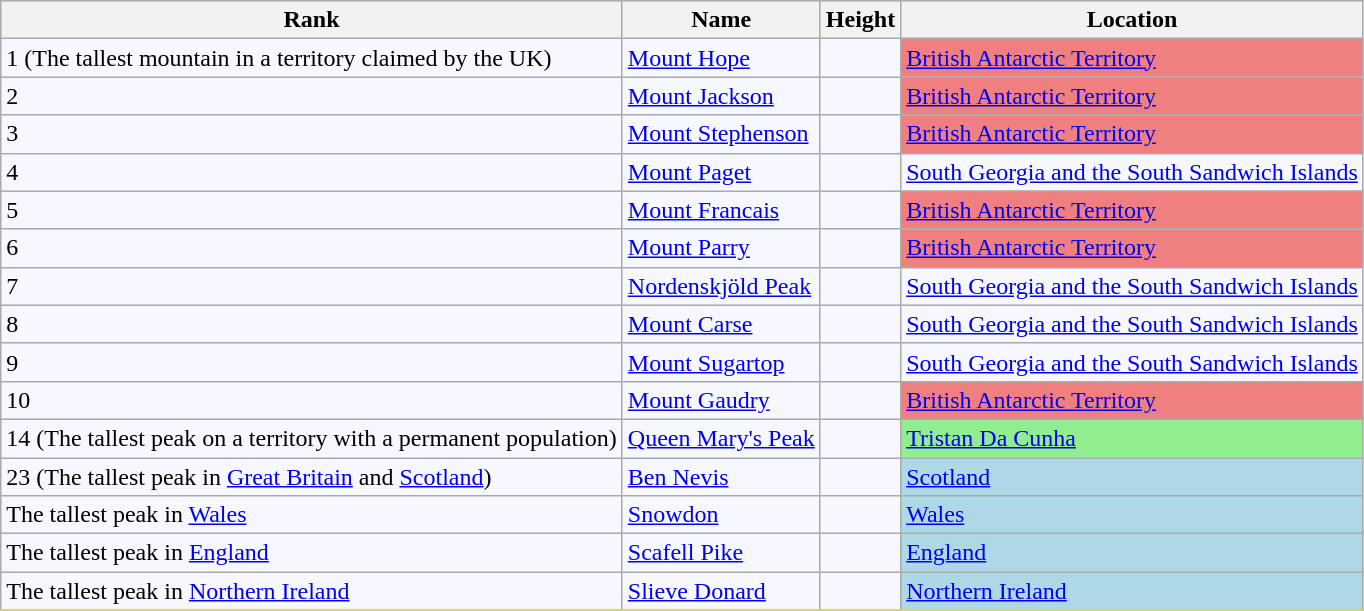<table class="wikitable" style="border:1px; border: thin solid gold; background-color:#f7f8ff" align=center cellpadding="7">
<tr align="center" bgcolor="#e6e9ff">
<th>Rank</th>
<th>Name</th>
<th>Height</th>
<th>Location</th>
</tr>
<tr>
<td>1 (The tallest mountain in a territory claimed by the UK)</td>
<td><a href='#'>Mount Hope</a></td>
<td></td>
<td style="background:LightCoral;"><a href='#'>British Antarctic Territory</a></td>
</tr>
<tr>
<td>2</td>
<td><a href='#'>Mount Jackson</a></td>
<td></td>
<td style="background:LightCoral;"><a href='#'>British Antarctic Territory</a></td>
</tr>
<tr>
<td>3</td>
<td><a href='#'>Mount Stephenson</a></td>
<td></td>
<td style="background:LightCoral;"><a href='#'>British Antarctic Territory</a></td>
</tr>
<tr>
<td>4</td>
<td><a href='#'>Mount Paget</a></td>
<td></td>
<td><a href='#'>South Georgia and the South Sandwich Islands</a></td>
</tr>
<tr>
<td>5</td>
<td><a href='#'>Mount Francais</a></td>
<td></td>
<td style="background:LightCoral;"><a href='#'>British Antarctic Territory</a></td>
</tr>
<tr>
<td>6</td>
<td><a href='#'>Mount Parry</a></td>
<td></td>
<td style="background:LightCoral;"><a href='#'>British Antarctic Territory</a></td>
</tr>
<tr>
<td>7</td>
<td><a href='#'>Nordenskjöld Peak</a></td>
<td></td>
<td><a href='#'>South Georgia and the South Sandwich Islands</a></td>
</tr>
<tr>
<td>8</td>
<td><a href='#'>Mount Carse</a></td>
<td></td>
<td><a href='#'>South Georgia and the South Sandwich Islands</a></td>
</tr>
<tr>
<td>9</td>
<td><a href='#'>Mount Sugartop</a></td>
<td></td>
<td><a href='#'>South Georgia and the South Sandwich Islands</a></td>
</tr>
<tr>
<td>10</td>
<td><a href='#'>Mount Gaudry</a></td>
<td></td>
<td style="background:LightCoral;"><a href='#'>British Antarctic Territory</a></td>
</tr>
<tr>
<td>14 (The tallest peak on a territory with a permanent population)</td>
<td><a href='#'>Queen Mary's Peak</a></td>
<td></td>
<td style="background:LightGreen;"><a href='#'>Tristan Da Cunha</a></td>
</tr>
<tr>
<td>23 (The tallest peak in <a href='#'>Great Britain</a> and <a href='#'>Scotland</a>)</td>
<td><a href='#'>Ben Nevis</a></td>
<td></td>
<td style="background:LightBlue;"><a href='#'>Scotland</a></td>
</tr>
<tr>
<td>The tallest peak in <a href='#'>Wales</a></td>
<td><a href='#'>Snowdon</a></td>
<td></td>
<td style="background:LightBlue;"><a href='#'>Wales</a></td>
</tr>
<tr>
<td>The tallest peak in <a href='#'>England</a></td>
<td><a href='#'>Scafell Pike</a></td>
<td></td>
<td style="background:LightBlue;"><a href='#'>England</a></td>
</tr>
<tr>
<td>The tallest peak in <a href='#'>Northern Ireland</a></td>
<td><a href='#'>Slieve Donard</a></td>
<td></td>
<td style="background:LightBlue;"><a href='#'>Northern Ireland</a></td>
</tr>
<tr>
</tr>
</table>
